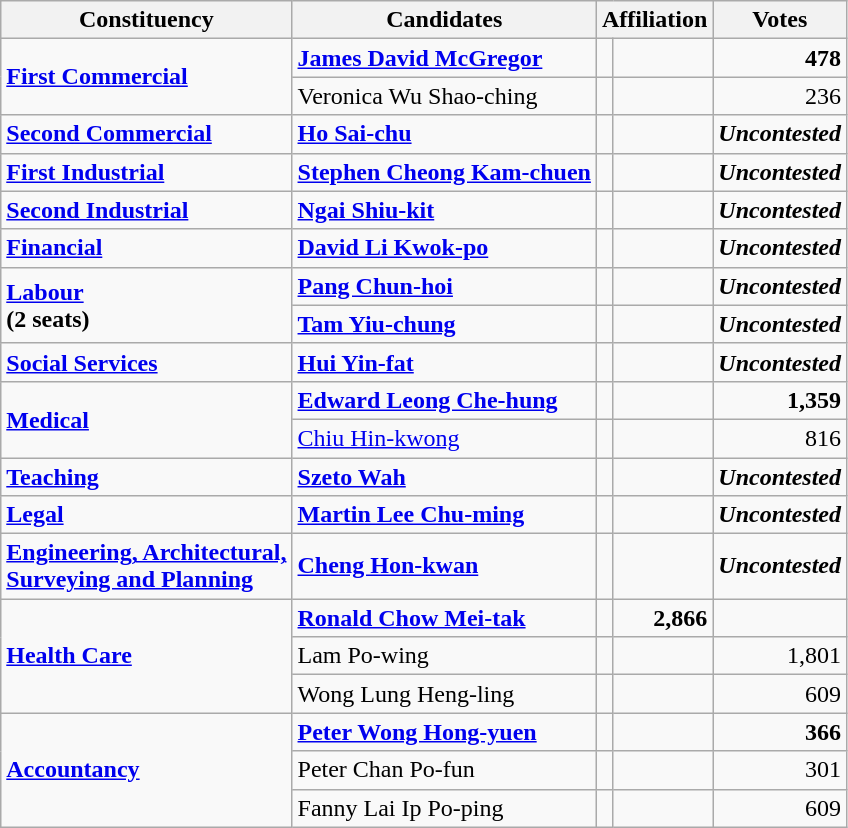<table class="wikitable">
<tr>
<th>Constituency</th>
<th>Candidates</th>
<th colspan="2">Affiliation</th>
<th>Votes</th>
</tr>
<tr>
<td rowspan=2><strong><a href='#'>First Commercial</a></strong></td>
<td><strong><a href='#'>James David McGregor</a></strong></td>
<td></td>
<td></td>
<td align=right><strong>478</strong></td>
</tr>
<tr>
<td>Veronica Wu Shao-ching</td>
<td></td>
<td></td>
<td align=right>236</td>
</tr>
<tr>
<td><strong><a href='#'>Second Commercial</a></strong></td>
<td><strong><a href='#'>Ho Sai-chu</a></strong></td>
<td></td>
<td></td>
<td><strong><em>Uncontested</em></strong></td>
</tr>
<tr>
<td><strong><a href='#'>First Industrial</a></strong></td>
<td><strong><a href='#'>Stephen Cheong Kam-chuen</a></strong></td>
<td></td>
<td></td>
<td><strong><em>Uncontested</em></strong></td>
</tr>
<tr>
<td><strong><a href='#'>Second Industrial</a></strong></td>
<td><strong><a href='#'>Ngai Shiu-kit</a></strong></td>
<td></td>
<td></td>
<td><strong><em>Uncontested</em></strong></td>
</tr>
<tr>
<td><strong><a href='#'>Financial</a></strong></td>
<td><strong><a href='#'>David Li Kwok-po</a></strong></td>
<td></td>
<td></td>
<td><strong><em>Uncontested</em></strong></td>
</tr>
<tr>
<td rowspan=2><strong><a href='#'>Labour</a><br>(2 seats)</strong></td>
<td><strong><a href='#'>Pang Chun-hoi</a></strong></td>
<td></td>
<td></td>
<td><strong><em>Uncontested</em></strong></td>
</tr>
<tr>
<td><strong><a href='#'>Tam Yiu-chung</a></strong></td>
<td></td>
<td></td>
<td><strong><em>Uncontested</em></strong></td>
</tr>
<tr>
<td><strong><a href='#'>Social Services</a></strong></td>
<td><strong><a href='#'>Hui Yin-fat</a></strong></td>
<td></td>
<td></td>
<td><strong><em>Uncontested</em></strong></td>
</tr>
<tr>
<td rowspan=2><strong><a href='#'>Medical</a></strong></td>
<td><strong><a href='#'>Edward Leong Che-hung</a></strong></td>
<td></td>
<td></td>
<td align=right><strong>1,359</strong></td>
</tr>
<tr>
<td><a href='#'>Chiu Hin-kwong</a></td>
<td></td>
<td></td>
<td align=right>816</td>
</tr>
<tr>
<td><strong><a href='#'>Teaching</a></strong></td>
<td><strong><a href='#'>Szeto Wah</a></strong></td>
<td></td>
<td></td>
<td><strong><em>Uncontested</em></strong></td>
</tr>
<tr>
<td><strong><a href='#'>Legal</a></strong></td>
<td><strong><a href='#'>Martin Lee Chu-ming</a></strong></td>
<td></td>
<td></td>
<td><strong><em>Uncontested</em></strong></td>
</tr>
<tr>
<td><strong><a href='#'>Engineering, Architectural,<br>Surveying and Planning</a></strong></td>
<td><strong><a href='#'>Cheng Hon-kwan</a></strong></td>
<td></td>
<td></td>
<td><strong><em>Uncontested</em></strong></td>
</tr>
<tr>
<td rowspan=3><strong><a href='#'>Health Care</a></strong></td>
<td><strong><a href='#'>Ronald Chow Mei-tak</a></strong></td>
<td></td>
<td align=right><strong>2,866</strong></td>
</tr>
<tr>
<td>Lam Po-wing</td>
<td></td>
<td></td>
<td align=right>1,801</td>
</tr>
<tr>
<td>Wong Lung Heng-ling</td>
<td></td>
<td></td>
<td align=right>609</td>
</tr>
<tr>
<td rowspan=3><strong><a href='#'>Accountancy</a></strong></td>
<td><strong><a href='#'>Peter Wong Hong-yuen</a></strong></td>
<td></td>
<td></td>
<td align=right><strong>366</strong></td>
</tr>
<tr>
<td>Peter Chan Po-fun</td>
<td></td>
<td></td>
<td align=right>301</td>
</tr>
<tr>
<td>Fanny Lai Ip Po-ping</td>
<td></td>
<td></td>
<td align=right>609</td>
</tr>
</table>
